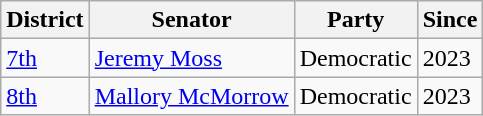<table class="wikitable">
<tr>
<th>District</th>
<th>Senator</th>
<th>Party</th>
<th>Since</th>
</tr>
<tr>
<td><a href='#'>7th</a></td>
<td><a href='#'>Jeremy Moss</a></td>
<td>Democratic</td>
<td>2023</td>
</tr>
<tr>
<td><a href='#'>8th</a></td>
<td><a href='#'>Mallory McMorrow</a></td>
<td>Democratic</td>
<td>2023</td>
</tr>
</table>
